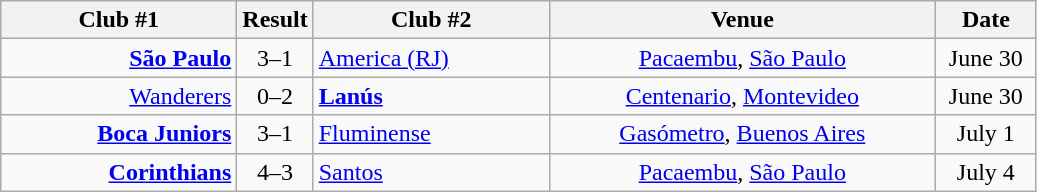<table class="wikitable">
<tr>
<th width=150px>Club #1</th>
<th width=40px>Result</th>
<th width=150px>Club #2</th>
<th width=250px>Venue</th>
<th width=60px>Date</th>
</tr>
<tr>
<td align=right><strong><a href='#'>São Paulo</a></strong> </td>
<td align=center>3–1</td>
<td> <a href='#'>America (RJ)</a></td>
<td align=center><a href='#'>Pacaembu</a>, <a href='#'>São Paulo</a></td>
<td align=center>June 30</td>
</tr>
<tr>
<td align=right><a href='#'>Wanderers</a> </td>
<td align=center>0–2</td>
<td> <strong><a href='#'>Lanús</a></strong></td>
<td align=center><a href='#'>Centenario</a>, <a href='#'>Montevideo</a></td>
<td align=center>June 30</td>
</tr>
<tr>
<td align=right><strong><a href='#'>Boca Juniors</a></strong> </td>
<td align=center>3–1</td>
<td> <a href='#'>Fluminense</a></td>
<td align=center><a href='#'>Gasómetro</a>, <a href='#'>Buenos Aires</a></td>
<td align=center>July 1</td>
</tr>
<tr>
<td align=right><strong><a href='#'>Corinthians</a></strong> </td>
<td align=center>4–3</td>
<td> <a href='#'>Santos</a></td>
<td align=center><a href='#'>Pacaembu</a>, <a href='#'>São Paulo</a></td>
<td align=center>July 4</td>
</tr>
</table>
